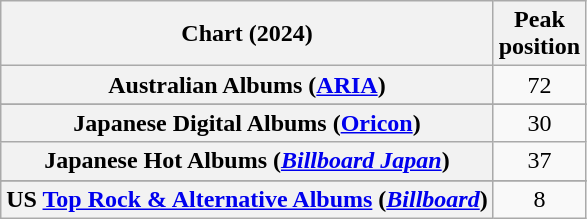<table class="wikitable sortable plainrowheaders" style="text-align:center">
<tr>
<th scope="col">Chart (2024)</th>
<th scope="col">Peak<br>position</th>
</tr>
<tr>
<th scope="row">Australian Albums (<a href='#'>ARIA</a>)</th>
<td>72</td>
</tr>
<tr>
</tr>
<tr>
</tr>
<tr>
</tr>
<tr>
</tr>
<tr>
</tr>
<tr>
</tr>
<tr>
</tr>
<tr>
</tr>
<tr>
<th scope="row">Japanese Digital Albums (<a href='#'>Oricon</a>)</th>
<td>30</td>
</tr>
<tr>
<th scope="row">Japanese Hot Albums (<em><a href='#'>Billboard Japan</a></em>)</th>
<td>37</td>
</tr>
<tr>
</tr>
<tr>
</tr>
<tr>
</tr>
<tr>
</tr>
<tr>
</tr>
<tr>
</tr>
<tr>
</tr>
<tr>
<th scope="row">US <a href='#'>Top Rock & Alternative Albums</a> (<em><a href='#'>Billboard</a></em>)</th>
<td>8</td>
</tr>
</table>
